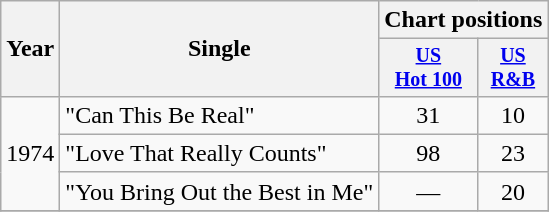<table class="wikitable" style="text-align:center;">
<tr>
<th rowspan="2">Year</th>
<th rowspan="2">Single</th>
<th colspan="2">Chart positions</th>
</tr>
<tr style="font-size:smaller;">
<th><a href='#'>US<br>Hot 100</a></th>
<th><a href='#'>US<br>R&B</a></th>
</tr>
<tr>
<td rowspan="3">1974</td>
<td align="left">"Can This Be Real"</td>
<td>31</td>
<td>10</td>
</tr>
<tr>
<td align="left">"Love That Really Counts"</td>
<td>98</td>
<td>23</td>
</tr>
<tr>
<td align="left">"You Bring Out the Best in Me"</td>
<td>—</td>
<td>20</td>
</tr>
<tr>
</tr>
</table>
